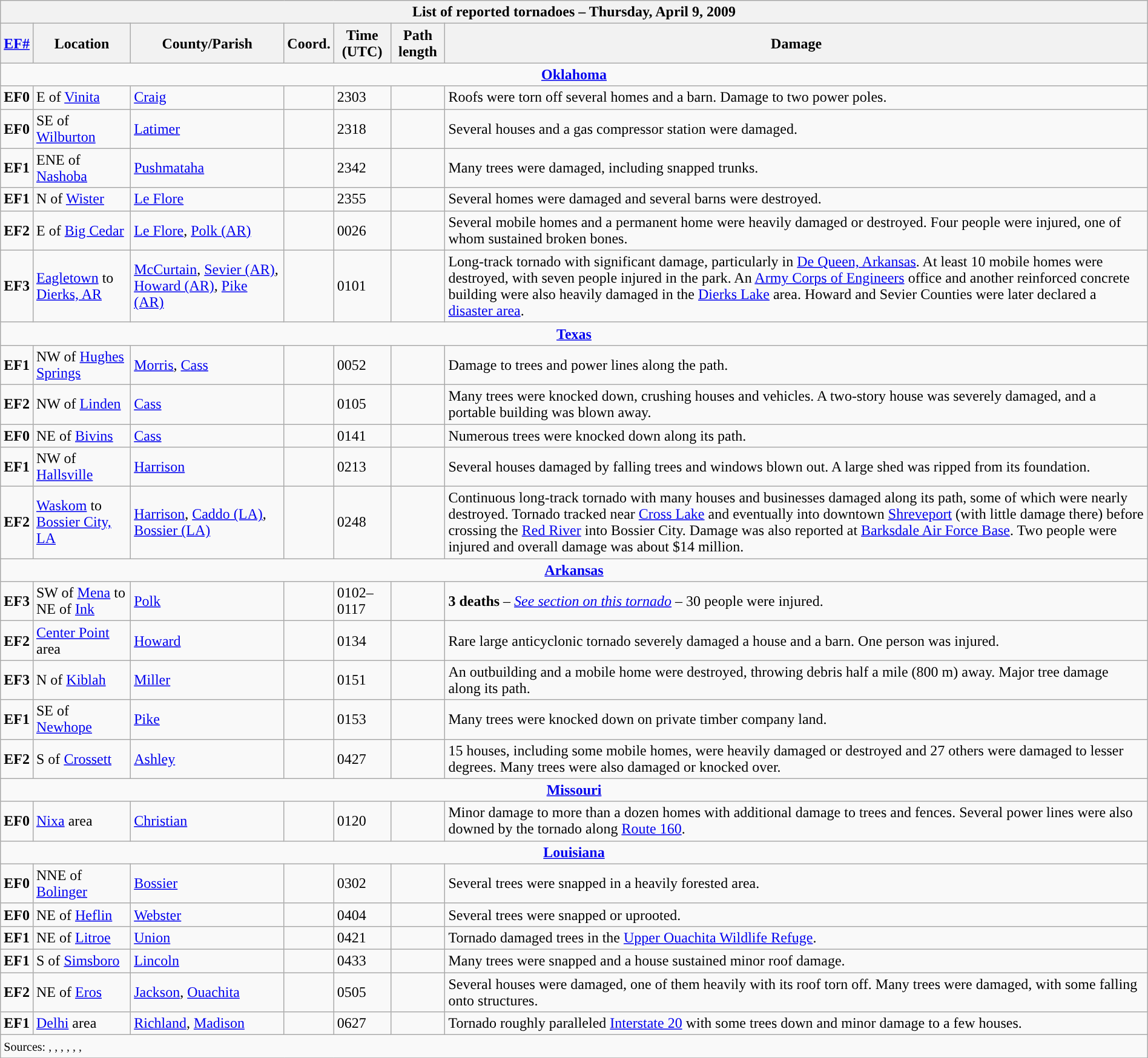<table class="wikitable collapsible" width="100%">
<tr>
<th colspan="7">List of reported tornadoes – Thursday, April 9, 2009</th>
</tr>
<tr>
<th><a href='#'>EF#</a></th>
<th>Location</th>
<th>County/Parish</th>
<th>Coord.</th>
<th>Time (UTC)</th>
<th>Path length</th>
<th>Damage</th>
</tr>
<tr>
<td colspan="7" align=center><strong><a href='#'>Oklahoma</a></strong></td>
</tr>
<tr>
<td><strong>EF0</strong></td>
<td>E of <a href='#'>Vinita</a></td>
<td><a href='#'>Craig</a></td>
<td></td>
<td>2303</td>
<td></td>
<td>Roofs were torn off several homes and a barn. Damage to two power poles.</td>
</tr>
<tr>
<td><strong>EF0</strong></td>
<td>SE of <a href='#'>Wilburton</a></td>
<td><a href='#'>Latimer</a></td>
<td></td>
<td>2318</td>
<td></td>
<td>Several houses and a gas compressor station were damaged.</td>
</tr>
<tr>
<td><strong>EF1</strong></td>
<td>ENE of <a href='#'>Nashoba</a></td>
<td><a href='#'>Pushmataha</a></td>
<td></td>
<td>2342</td>
<td></td>
<td>Many trees were damaged, including snapped trunks.</td>
</tr>
<tr>
<td><strong>EF1</strong></td>
<td>N of <a href='#'>Wister</a></td>
<td><a href='#'>Le Flore</a></td>
<td></td>
<td>2355</td>
<td></td>
<td>Several homes were damaged and several barns were destroyed.</td>
</tr>
<tr>
<td><strong>EF2</strong></td>
<td>E of <a href='#'>Big Cedar</a></td>
<td><a href='#'>Le Flore</a>, <a href='#'>Polk (AR)</a></td>
<td></td>
<td>0026</td>
<td></td>
<td>Several mobile homes and a permanent home were heavily damaged or destroyed. Four people were injured, one of whom sustained broken bones.</td>
</tr>
<tr>
<td><strong>EF3</strong></td>
<td><a href='#'>Eagletown</a> to <a href='#'>Dierks, AR</a></td>
<td><a href='#'>McCurtain</a>, <a href='#'>Sevier (AR)</a>, <a href='#'>Howard (AR)</a>, <a href='#'>Pike (AR)</a></td>
<td></td>
<td>0101</td>
<td></td>
<td>Long-track tornado with significant damage, particularly in <a href='#'>De Queen, Arkansas</a>. At least 10 mobile homes were destroyed, with seven people injured in the park. An <a href='#'>Army Corps of Engineers</a> office and another reinforced concrete building were also heavily damaged in the <a href='#'>Dierks Lake</a> area. Howard and Sevier Counties were later declared a <a href='#'>disaster area</a>.</td>
</tr>
<tr>
<td colspan="7" align=center><strong><a href='#'>Texas</a></strong></td>
</tr>
<tr>
<td><strong>EF1</strong></td>
<td>NW of <a href='#'>Hughes Springs</a></td>
<td><a href='#'>Morris</a>, <a href='#'>Cass</a></td>
<td></td>
<td>0052</td>
<td></td>
<td>Damage to trees and power lines along the path.</td>
</tr>
<tr>
<td><strong>EF2</strong></td>
<td>NW of <a href='#'>Linden</a></td>
<td><a href='#'>Cass</a></td>
<td></td>
<td>0105</td>
<td></td>
<td>Many trees were knocked down, crushing houses and vehicles. A two-story house was severely damaged, and a portable building was blown away.</td>
</tr>
<tr>
<td><strong>EF0</strong></td>
<td>NE of <a href='#'>Bivins</a></td>
<td><a href='#'>Cass</a></td>
<td></td>
<td>0141</td>
<td></td>
<td>Numerous trees were knocked down along its path.</td>
</tr>
<tr>
<td><strong>EF1</strong></td>
<td>NW of <a href='#'>Hallsville</a></td>
<td><a href='#'>Harrison</a></td>
<td></td>
<td>0213</td>
<td></td>
<td>Several houses damaged by falling trees and windows blown out. A large shed was ripped from its foundation.</td>
</tr>
<tr>
<td><strong>EF2</strong></td>
<td><a href='#'>Waskom</a> to <a href='#'>Bossier City, LA</a></td>
<td><a href='#'>Harrison</a>, <a href='#'>Caddo (LA)</a>, <a href='#'>Bossier (LA)</a></td>
<td></td>
<td>0248</td>
<td></td>
<td>Continuous long-track tornado with many houses and businesses damaged along its path, some of which were nearly destroyed. Tornado tracked near <a href='#'>Cross Lake</a> and eventually into downtown <a href='#'>Shreveport</a> (with little damage there) before crossing the <a href='#'>Red River</a> into Bossier City. Damage was also reported at <a href='#'>Barksdale Air Force Base</a>. Two people were injured and overall damage was about $14 million.</td>
</tr>
<tr>
<td colspan="7" align=center><strong><a href='#'>Arkansas</a></strong></td>
</tr>
<tr>
<td><strong>EF3</strong></td>
<td>SW of <a href='#'>Mena</a> to NE of <a href='#'>Ink</a></td>
<td><a href='#'>Polk</a></td>
<td></td>
<td>0102–0117</td>
<td></td>
<td><strong>3 deaths</strong> – <em><a href='#'>See section on this tornado</a></em> – 30 people were injured.</td>
</tr>
<tr>
<td><strong>EF2</strong></td>
<td><a href='#'>Center Point</a> area</td>
<td><a href='#'>Howard</a></td>
<td></td>
<td>0134</td>
<td></td>
<td>Rare large anticyclonic tornado severely damaged a house and a barn. One person was injured.</td>
</tr>
<tr>
<td><strong>EF3</strong></td>
<td>N of <a href='#'>Kiblah</a></td>
<td><a href='#'>Miller</a></td>
<td></td>
<td>0151</td>
<td></td>
<td>An outbuilding and a mobile home were destroyed, throwing debris half a mile (800 m) away. Major tree damage along its path.</td>
</tr>
<tr>
<td><strong>EF1</strong></td>
<td>SE of <a href='#'>Newhope</a></td>
<td><a href='#'>Pike</a></td>
<td></td>
<td>0153</td>
<td></td>
<td>Many trees were knocked down on private timber company land.</td>
</tr>
<tr>
<td><strong>EF2</strong></td>
<td>S of <a href='#'>Crossett</a></td>
<td><a href='#'>Ashley</a></td>
<td></td>
<td>0427</td>
<td></td>
<td>15 houses, including some mobile homes, were heavily damaged or destroyed and 27 others were damaged to lesser degrees. Many trees were also damaged or knocked over.</td>
</tr>
<tr>
<td colspan="7" align=center><strong><a href='#'>Missouri</a></strong></td>
</tr>
<tr>
<td><strong>EF0</strong></td>
<td><a href='#'>Nixa</a> area</td>
<td><a href='#'>Christian</a></td>
<td></td>
<td>0120</td>
<td></td>
<td>Minor damage to more than a dozen homes with additional damage to trees and fences. Several power lines were also downed by the tornado along <a href='#'>Route 160</a>.</td>
</tr>
<tr>
<td colspan="7" align=center><strong><a href='#'>Louisiana</a></strong></td>
</tr>
<tr>
<td><strong>EF0</strong></td>
<td>NNE of <a href='#'>Bolinger</a></td>
<td><a href='#'>Bossier</a></td>
<td></td>
<td>0302</td>
<td></td>
<td>Several trees were snapped in a heavily forested area.</td>
</tr>
<tr>
<td><strong>EF0</strong></td>
<td>NE of <a href='#'>Heflin</a></td>
<td><a href='#'>Webster</a></td>
<td></td>
<td>0404</td>
<td></td>
<td>Several trees were snapped or uprooted.</td>
</tr>
<tr>
<td><strong>EF1</strong></td>
<td>NE of <a href='#'>Litroe</a></td>
<td><a href='#'>Union</a></td>
<td></td>
<td>0421</td>
<td></td>
<td>Tornado damaged trees in the <a href='#'>Upper Ouachita Wildlife Refuge</a>.</td>
</tr>
<tr>
<td><strong>EF1</strong></td>
<td>S of <a href='#'>Simsboro</a></td>
<td><a href='#'>Lincoln</a></td>
<td></td>
<td>0433</td>
<td></td>
<td>Many trees were snapped and a house sustained minor roof damage.</td>
</tr>
<tr>
<td><strong>EF2</strong></td>
<td>NE of <a href='#'>Eros</a></td>
<td><a href='#'>Jackson</a>, <a href='#'>Ouachita</a></td>
<td></td>
<td>0505</td>
<td></td>
<td>Several houses were damaged, one of them heavily with its roof torn off. Many trees were damaged, with some falling onto structures.</td>
</tr>
<tr>
<td><strong>EF1</strong></td>
<td><a href='#'>Delhi</a> area</td>
<td><a href='#'>Richland</a>, <a href='#'>Madison</a></td>
<td></td>
<td>0627</td>
<td></td>
<td>Tornado roughly paralleled <a href='#'>Interstate 20</a> with some trees down and minor damage to a few houses.</td>
</tr>
<tr>
<td colspan="7"><small>Sources: , , , , , , </small></td>
</tr>
<tr>
</tr>
</table>
